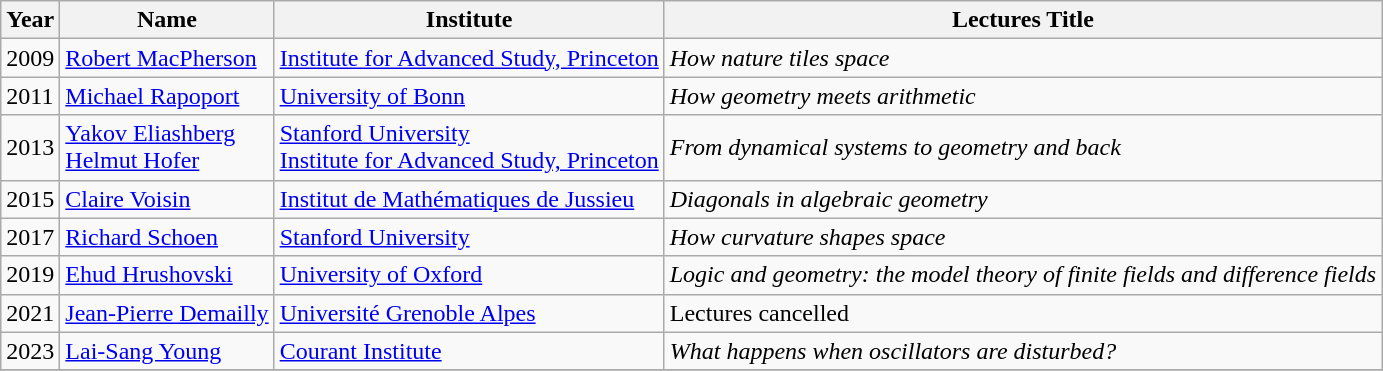<table class="wikitable">
<tr>
<th>Year</th>
<th>Name</th>
<th>Institute</th>
<th>Lectures Title</th>
</tr>
<tr>
<td>2009</td>
<td><a href='#'>Robert MacPherson</a></td>
<td><a href='#'>Institute for Advanced Study, Princeton</a></td>
<td><em>How nature tiles space</em></td>
</tr>
<tr>
<td>2011</td>
<td><a href='#'>Michael Rapoport</a></td>
<td><a href='#'>University of Bonn</a></td>
<td><em>How geometry meets arithmetic</em></td>
</tr>
<tr>
<td>2013</td>
<td><a href='#'>Yakov Eliashberg</a><br><a href='#'>Helmut Hofer</a></td>
<td><a href='#'>Stanford University</a><br><a href='#'>Institute for Advanced Study, Princeton</a></td>
<td><em>From dynamical systems to geometry and back</em></td>
</tr>
<tr>
<td>2015</td>
<td><a href='#'>Claire Voisin</a></td>
<td><a href='#'>Institut de Mathématiques de Jussieu</a></td>
<td><em>Diagonals in algebraic geometry</em></td>
</tr>
<tr>
<td>2017</td>
<td><a href='#'>Richard Schoen</a></td>
<td><a href='#'>Stanford University</a></td>
<td><em>How curvature shapes space</em></td>
</tr>
<tr>
<td>2019</td>
<td><a href='#'>Ehud Hrushovski</a></td>
<td><a href='#'>University of Oxford</a></td>
<td><em>Logic and geometry: the model theory of finite fields and difference fields</em></td>
</tr>
<tr>
<td>2021</td>
<td><a href='#'>Jean-Pierre Demailly</a></td>
<td><a href='#'>Université Grenoble Alpes</a></td>
<td>Lectures cancelled</td>
</tr>
<tr>
<td>2023</td>
<td><a href='#'>Lai-Sang Young</a></td>
<td><a href='#'>Courant Institute</a></td>
<td><em>What happens when oscillators are disturbed?</em></td>
</tr>
<tr>
</tr>
</table>
